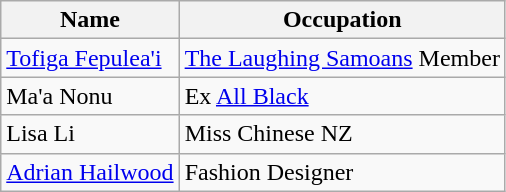<table class="wikitable">
<tr>
<th>Name</th>
<th>Occupation</th>
</tr>
<tr>
<td><a href='#'>Tofiga Fepulea'i</a></td>
<td><a href='#'>The Laughing Samoans</a> Member</td>
</tr>
<tr>
<td>Ma'a Nonu</td>
<td>Ex <a href='#'>All Black</a></td>
</tr>
<tr>
<td>Lisa Li</td>
<td>Miss Chinese NZ</td>
</tr>
<tr>
<td><a href='#'>Adrian Hailwood</a></td>
<td>Fashion Designer</td>
</tr>
</table>
